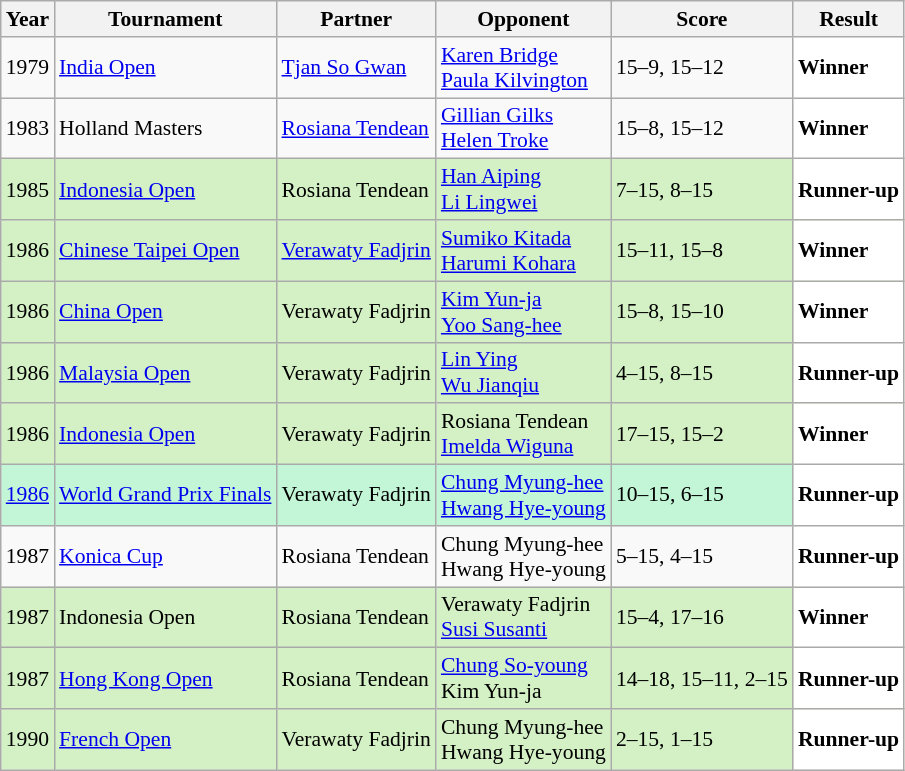<table class="sortable wikitable" style="font-size:90%;">
<tr>
<th>Year</th>
<th>Tournament</th>
<th>Partner</th>
<th>Opponent</th>
<th>Score</th>
<th>Result</th>
</tr>
<tr>
<td align="center">1979</td>
<td align="left"><a href='#'>India Open</a></td>
<td align="left"> <a href='#'>Tjan So Gwan</a></td>
<td align="left"> <a href='#'>Karen Bridge</a><br> <a href='#'>Paula Kilvington</a></td>
<td align="left">15–9, 15–12</td>
<td style="text-align:left; background:white"> <strong>Winner</strong></td>
</tr>
<tr>
<td align="center">1983</td>
<td align="left">Holland Masters</td>
<td align="left"> <a href='#'>Rosiana Tendean</a></td>
<td align="left"> <a href='#'>Gillian Gilks</a><br> <a href='#'>Helen Troke</a></td>
<td align="left">15–8, 15–12</td>
<td style="text-align:left; background:white"> <strong>Winner</strong></td>
</tr>
<tr style="background:#D4F1C5;">
<td align="center">1985</td>
<td align="left"><a href='#'>Indonesia Open</a></td>
<td align="left"> Rosiana Tendean</td>
<td align="left"> <a href='#'>Han Aiping</a><br> <a href='#'>Li Lingwei</a></td>
<td align="left">7–15, 8–15</td>
<td style="text-align:left; background:white"> <strong>Runner-up</strong></td>
</tr>
<tr style="background:#D4F1C5">
<td align="center">1986</td>
<td align="left"><a href='#'>Chinese Taipei Open</a></td>
<td align="left"> <a href='#'>Verawaty Fadjrin</a></td>
<td align="left"> <a href='#'>Sumiko Kitada</a><br> <a href='#'>Harumi Kohara</a></td>
<td align="left">15–11, 15–8</td>
<td style="text-align:left; background:white"> <strong>Winner</strong></td>
</tr>
<tr style="background:#D4F1C5">
<td align="center">1986</td>
<td align="left"><a href='#'>China Open</a></td>
<td align="left"> Verawaty Fadjrin</td>
<td align="left"> <a href='#'>Kim Yun-ja</a><br> <a href='#'>Yoo Sang-hee</a></td>
<td align="left">15–8, 15–10</td>
<td style="text-align:left; background:white"> <strong>Winner</strong></td>
</tr>
<tr style="background:#D4F1C5">
<td align="center">1986</td>
<td align="left"><a href='#'>Malaysia Open</a></td>
<td align="left"> Verawaty Fadjrin</td>
<td align="left"> <a href='#'>Lin Ying</a><br> <a href='#'>Wu Jianqiu</a></td>
<td align="left">4–15, 8–15</td>
<td style="text-align:left; background:white"> <strong>Runner-up</strong></td>
</tr>
<tr style="background:#D4F1C5">
<td align="center">1986</td>
<td align="left"><a href='#'>Indonesia Open</a></td>
<td align="left"> Verawaty Fadjrin</td>
<td align="left"> Rosiana Tendean<br> <a href='#'>Imelda Wiguna</a></td>
<td align="left">17–15, 15–2</td>
<td style="text-align:left; background:white"> <strong>Winner</strong></td>
</tr>
<tr style="background:#C3F6D7">
<td align="center"><a href='#'>1986</a></td>
<td align="left"><a href='#'>World Grand Prix Finals</a></td>
<td align="left"> Verawaty Fadjrin</td>
<td align="left"> <a href='#'>Chung Myung-hee</a><br> <a href='#'>Hwang Hye-young</a></td>
<td align="left">10–15, 6–15</td>
<td style="text-align:left; background:white"> <strong>Runner-up</strong></td>
</tr>
<tr>
<td align="center">1987</td>
<td align="left"><a href='#'>Konica Cup</a></td>
<td align="left"> Rosiana Tendean</td>
<td align="left"> Chung Myung-hee<br> Hwang Hye-young</td>
<td align="left">5–15, 4–15</td>
<td style="text-align:left; background:white"> <strong>Runner-up</strong></td>
</tr>
<tr style="background:#D4F1C5;">
<td align="center">1987</td>
<td align="left">Indonesia Open</td>
<td align="left"> Rosiana Tendean</td>
<td align="left"> Verawaty Fadjrin <br> <a href='#'>Susi Susanti</a></td>
<td align="left">15–4, 17–16</td>
<td style="text-align:left; background:white"> <strong>Winner</strong></td>
</tr>
<tr style="background:#D4F1C5;">
<td align="center">1987</td>
<td align="left"><a href='#'>Hong Kong Open</a></td>
<td align="left"> Rosiana Tendean</td>
<td align="left"> <a href='#'>Chung So-young</a><br> Kim Yun-ja</td>
<td align="left">14–18, 15–11, 2–15</td>
<td style="text-align:left; background:white"> <strong>Runner-up</strong></td>
</tr>
<tr style="background:#D4F1C5;">
<td align="center">1990</td>
<td align="left"><a href='#'>French Open</a></td>
<td align="left"> Verawaty Fadjrin</td>
<td align="left"> Chung Myung-hee<br> Hwang Hye-young</td>
<td align="left">2–15, 1–15</td>
<td style="text-align:left; background:white"> <strong>Runner-up</strong></td>
</tr>
</table>
